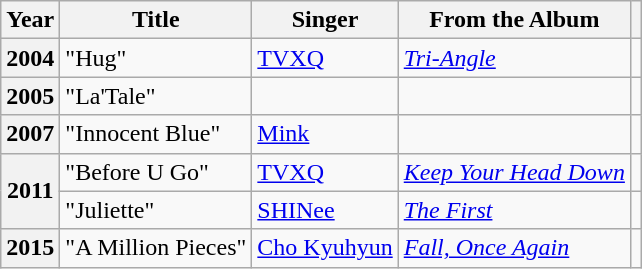<table class="wikitable plainrowheaders sortable">
<tr>
<th scope="col">Year</th>
<th scope="col">Title</th>
<th scope="col">Singer</th>
<th>From the Album</th>
<th scope="col" class="unsortable"></th>
</tr>
<tr>
<th scope="row">2004</th>
<td>"Hug"</td>
<td><a href='#'>TVXQ</a></td>
<td><em><a href='#'>Tri-Angle</a></em></td>
<td></td>
</tr>
<tr>
<th scope="row">2005</th>
<td>"La'Tale"</td>
<td></td>
<td></td>
<td></td>
</tr>
<tr>
<th scope="row">2007</th>
<td>"Innocent Blue"</td>
<td><a href='#'>Mink</a></td>
<td></td>
<td></td>
</tr>
<tr>
<th scope="row" rowspan="2">2011</th>
<td>"Before U Go"</td>
<td><a href='#'>TVXQ</a></td>
<td><em><a href='#'>Keep Your Head Down</a></em></td>
<td></td>
</tr>
<tr>
<td>"Juliette" </td>
<td><a href='#'>SHINee</a></td>
<td><em><a href='#'>The First</a></em></td>
<td></td>
</tr>
<tr>
<th scope="row">2015</th>
<td>"A Million Pieces"</td>
<td><a href='#'>Cho Kyuhyun</a></td>
<td><em><a href='#'>Fall, Once Again</a></em></td>
<td></td>
</tr>
</table>
